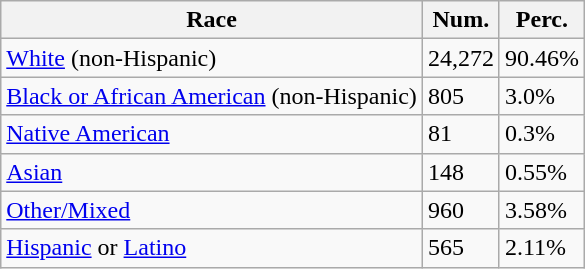<table class="wikitable">
<tr>
<th>Race</th>
<th>Num.</th>
<th>Perc.</th>
</tr>
<tr>
<td><a href='#'>White</a> (non-Hispanic)</td>
<td>24,272</td>
<td>90.46%</td>
</tr>
<tr>
<td><a href='#'>Black or African American</a> (non-Hispanic)</td>
<td>805</td>
<td>3.0%</td>
</tr>
<tr>
<td><a href='#'>Native American</a></td>
<td>81</td>
<td>0.3%</td>
</tr>
<tr>
<td><a href='#'>Asian</a></td>
<td>148</td>
<td>0.55%</td>
</tr>
<tr>
<td><a href='#'>Other/Mixed</a></td>
<td>960</td>
<td>3.58%</td>
</tr>
<tr>
<td><a href='#'>Hispanic</a> or <a href='#'>Latino</a></td>
<td>565</td>
<td>2.11%</td>
</tr>
</table>
